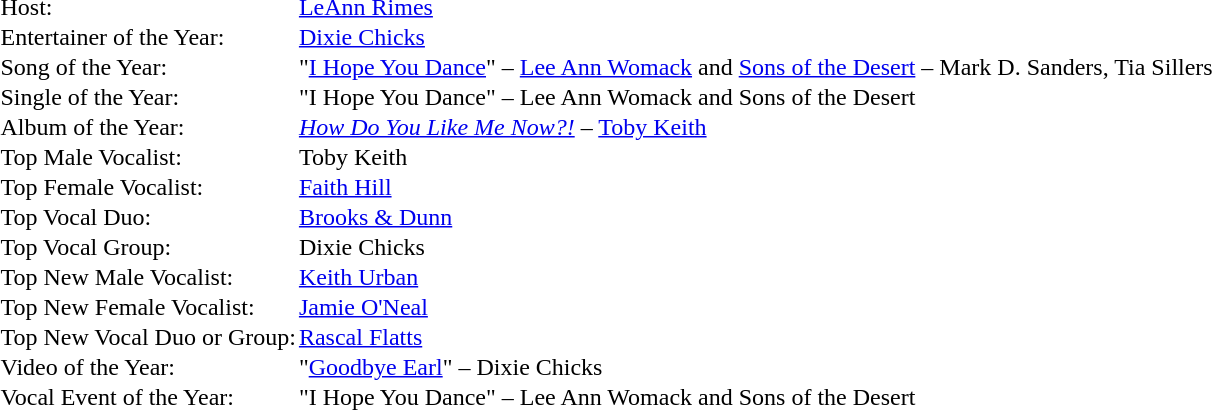<table cellspacing="0" border="0" cellpadding="1">
<tr>
<td>Host:</td>
<td><a href='#'>LeAnn Rimes</a></td>
</tr>
<tr>
<td>Entertainer of the Year:</td>
<td><a href='#'>Dixie Chicks</a></td>
</tr>
<tr>
<td>Song of the Year:</td>
<td>"<a href='#'>I Hope You Dance</a>" – <a href='#'>Lee Ann Womack</a> and <a href='#'>Sons of the Desert</a> – Mark D. Sanders, Tia Sillers</td>
</tr>
<tr>
<td>Single of the Year:</td>
<td>"I Hope You Dance" – Lee Ann Womack and Sons of the Desert</td>
</tr>
<tr>
<td>Album of the Year:</td>
<td><em><a href='#'>How Do You Like Me Now?!</a></em> – <a href='#'>Toby Keith</a></td>
</tr>
<tr>
<td>Top Male Vocalist:</td>
<td>Toby Keith</td>
</tr>
<tr>
<td>Top Female Vocalist:</td>
<td><a href='#'>Faith Hill</a></td>
</tr>
<tr>
<td>Top Vocal Duo:</td>
<td><a href='#'>Brooks & Dunn</a></td>
</tr>
<tr>
<td>Top Vocal Group:</td>
<td>Dixie Chicks</td>
</tr>
<tr>
<td>Top New Male Vocalist:</td>
<td><a href='#'>Keith Urban</a></td>
</tr>
<tr>
<td>Top New Female Vocalist:</td>
<td><a href='#'>Jamie O'Neal</a></td>
</tr>
<tr>
<td>Top New Vocal Duo or Group:</td>
<td><a href='#'>Rascal Flatts</a></td>
</tr>
<tr>
<td>Video of the Year:</td>
<td>"<a href='#'>Goodbye Earl</a>" – Dixie Chicks</td>
</tr>
<tr>
<td>Vocal Event of the Year:</td>
<td>"I Hope You Dance" – Lee Ann Womack and Sons of the Desert</td>
</tr>
</table>
